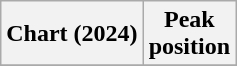<table class="wikitable plainrowheaders" style="text-align:center;">
<tr>
<th scope="col">Chart (2024)</th>
<th scope="col">Peak<br>position</th>
</tr>
<tr>
</tr>
</table>
